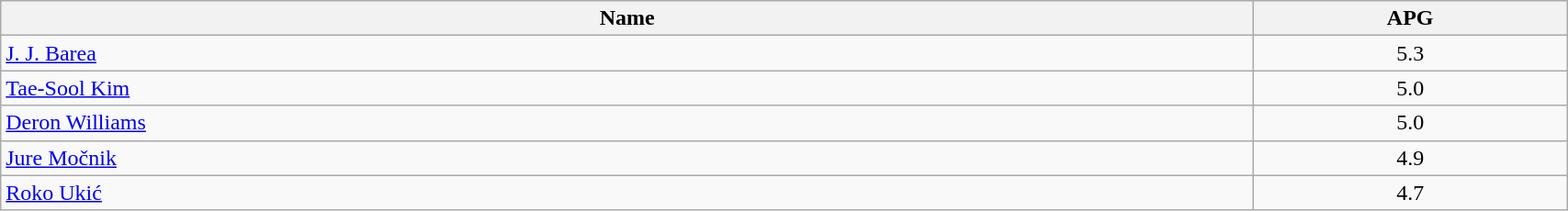<table class=wikitable width="90%">
<tr>
<th width="80%">Name</th>
<th width="20%">APG</th>
</tr>
<tr>
<td> <a href='#'>J. J. Barea</a></td>
<td align=center>5.3</td>
</tr>
<tr>
<td> <a href='#'>Tae-Sool Kim</a></td>
<td align=center>5.0</td>
</tr>
<tr>
<td> <a href='#'>Deron Williams</a></td>
<td align=center>5.0</td>
</tr>
<tr>
<td> <a href='#'>Jure Močnik</a></td>
<td align=center>4.9</td>
</tr>
<tr>
<td> <a href='#'>Roko Ukić</a></td>
<td align=center>4.7</td>
</tr>
</table>
